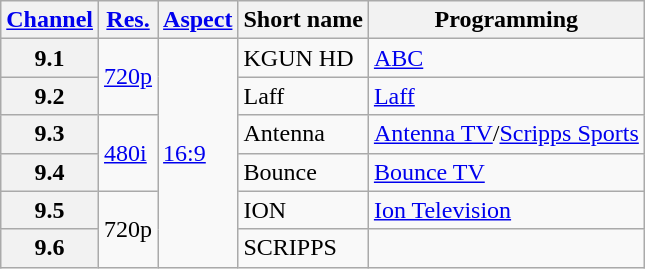<table class="wikitable">
<tr>
<th scope = "col"><a href='#'>Channel</a></th>
<th scope = "col"><a href='#'>Res.</a></th>
<th scope = "col"><a href='#'>Aspect</a></th>
<th scope = "col">Short name</th>
<th scope = "col">Programming</th>
</tr>
<tr>
<th scope = "row">9.1</th>
<td rowspan=2><a href='#'>720p</a></td>
<td rowspan=6><a href='#'>16:9</a></td>
<td>KGUN HD</td>
<td><a href='#'>ABC</a></td>
</tr>
<tr>
<th scope = "row">9.2</th>
<td>Laff</td>
<td><a href='#'>Laff</a></td>
</tr>
<tr>
<th scope = "row">9.3</th>
<td rowspan=2><a href='#'>480i</a></td>
<td>Antenna</td>
<td><a href='#'>Antenna TV</a>/<a href='#'>Scripps Sports</a></td>
</tr>
<tr>
<th scope = "row">9.4</th>
<td>Bounce</td>
<td><a href='#'>Bounce TV</a></td>
</tr>
<tr>
<th scope = "row">9.5</th>
<td rowspan=2>720p</td>
<td>ION</td>
<td><a href='#'>Ion Television</a></td>
</tr>
<tr>
<th scope = "row">9.6</th>
<td>SCRIPPS</td>
<td></td>
</tr>
</table>
